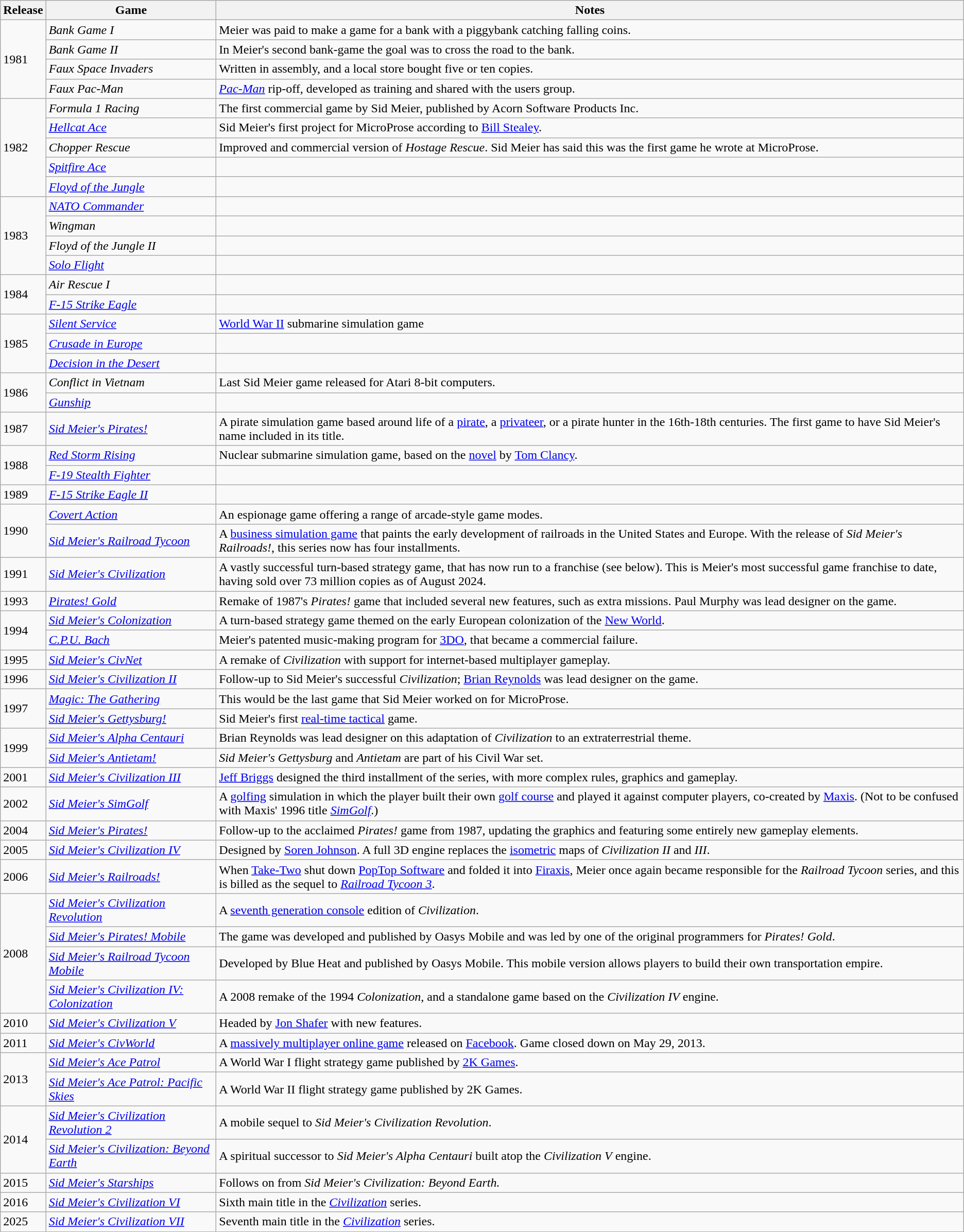<table class="wikitable">
<tr>
<th>Release</th>
<th>Game</th>
<th>Notes</th>
</tr>
<tr>
<td rowspan="4">1981</td>
<td><em>Bank Game I</em></td>
<td>Meier was paid to make a game for a bank with a piggybank catching falling coins.</td>
</tr>
<tr>
<td><em>Bank Game II</em></td>
<td>In Meier's second bank-game the goal was to cross the road to the bank.</td>
</tr>
<tr>
<td><em>Faux Space Invaders</em></td>
<td>Written in assembly, and a local store bought five or ten copies.</td>
</tr>
<tr>
<td><em>Faux Pac-Man</em></td>
<td><em><a href='#'>Pac-Man</a></em> rip-off, developed as training and shared with the users group.</td>
</tr>
<tr>
<td rowspan="5">1982</td>
<td><em>Formula 1 Racing</em></td>
<td>The first commercial game by Sid Meier, published by Acorn Software Products Inc.</td>
</tr>
<tr>
<td><em><a href='#'>Hellcat Ace</a></em></td>
<td>Sid Meier's first project for MicroProse according to <a href='#'>Bill Stealey</a>.</td>
</tr>
<tr>
<td><em>Chopper Rescue</em></td>
<td>Improved and commercial version of <em>Hostage Rescue</em>. Sid Meier has said this was the first game he wrote at MicroProse.</td>
</tr>
<tr>
<td><em><a href='#'>Spitfire Ace</a></em></td>
<td></td>
</tr>
<tr>
<td><em><a href='#'>Floyd of the Jungle</a></em></td>
<td></td>
</tr>
<tr>
<td rowspan="4">1983</td>
<td><em><a href='#'>NATO Commander</a></em></td>
<td></td>
</tr>
<tr>
<td><em>Wingman</em></td>
<td></td>
</tr>
<tr>
<td><em>Floyd of the Jungle II</em></td>
<td></td>
</tr>
<tr>
<td><em><a href='#'>Solo Flight</a></em></td>
<td></td>
</tr>
<tr>
<td rowspan="2">1984</td>
<td><em>Air Rescue I</em></td>
<td></td>
</tr>
<tr>
<td><em><a href='#'>F-15 Strike Eagle</a></em></td>
<td></td>
</tr>
<tr>
<td rowspan="3">1985</td>
<td><em><a href='#'>Silent Service</a></em></td>
<td><a href='#'>World War II</a> submarine simulation game</td>
</tr>
<tr>
<td><em><a href='#'>Crusade in Europe</a></em></td>
<td></td>
</tr>
<tr>
<td><em><a href='#'>Decision in the Desert</a></em></td>
<td></td>
</tr>
<tr>
<td rowspan="2">1986</td>
<td><em>Conflict in Vietnam</em></td>
<td>Last Sid Meier game released for Atari 8-bit computers.</td>
</tr>
<tr>
<td><em><a href='#'>Gunship</a></em></td>
<td></td>
</tr>
<tr>
<td>1987</td>
<td><em><a href='#'>Sid Meier's Pirates!</a></em></td>
<td>A pirate simulation game based around life of a <a href='#'>pirate</a>, a <a href='#'>privateer</a>, or a pirate hunter in the 16th-18th centuries. The first game to have Sid Meier's name included in its title.</td>
</tr>
<tr>
<td rowspan="2">1988</td>
<td><em><a href='#'>Red Storm Rising</a></em></td>
<td>Nuclear submarine simulation game, based on the <a href='#'>novel</a> by <a href='#'>Tom Clancy</a>.</td>
</tr>
<tr>
<td><em><a href='#'>F-19 Stealth Fighter</a></em></td>
<td></td>
</tr>
<tr>
<td rowspan="1">1989</td>
<td><em><a href='#'>F-15 Strike Eagle II</a></em></td>
<td></td>
</tr>
<tr>
<td rowspan="2">1990</td>
<td><em><a href='#'>Covert Action</a></em></td>
<td>An espionage game offering a range of arcade-style game modes.</td>
</tr>
<tr>
<td><em><a href='#'>Sid Meier's Railroad Tycoon</a></em></td>
<td>A <a href='#'>business simulation game</a> that paints the early development of railroads in the United States and Europe. With the release of <em>Sid Meier's Railroads!</em>, this series now has four installments.</td>
</tr>
<tr>
<td rowspan="1">1991</td>
<td><em><a href='#'>Sid Meier's Civilization</a></em></td>
<td>A vastly successful turn-based strategy game, that has now run to a franchise (see below). This is Meier's most successful game franchise to date, having sold over 73 million copies as of August 2024.</td>
</tr>
<tr>
<td>1993</td>
<td><em><a href='#'>Pirates! Gold</a></em></td>
<td>Remake of 1987's <em>Pirates!</em> game that included several new features, such as extra missions. Paul Murphy was lead designer on the game.</td>
</tr>
<tr>
<td rowspan="2">1994</td>
<td><em><a href='#'>Sid Meier's Colonization</a></em></td>
<td>A turn-based strategy game themed on the early European colonization of the <a href='#'>New World</a>.</td>
</tr>
<tr>
<td><em><a href='#'>C.P.U. Bach</a></em></td>
<td>Meier's patented music-making program for <a href='#'>3DO</a>, that became a commercial failure.</td>
</tr>
<tr>
<td>1995</td>
<td><em><a href='#'>Sid Meier's CivNet</a></em></td>
<td>A remake of <em>Civilization</em> with support for internet-based multiplayer gameplay.</td>
</tr>
<tr>
<td>1996</td>
<td><em><a href='#'>Sid Meier's Civilization II</a></em></td>
<td>Follow-up to Sid Meier's successful <em>Civilization</em>; <a href='#'>Brian Reynolds</a> was lead designer on the game.</td>
</tr>
<tr>
<td rowspan="2">1997</td>
<td><em><a href='#'>Magic: The Gathering</a></em></td>
<td>This would be the last game that Sid Meier worked on for MicroProse.</td>
</tr>
<tr>
<td><em><a href='#'>Sid Meier's Gettysburg!</a></em></td>
<td>Sid Meier's first <a href='#'>real-time tactical</a> game.</td>
</tr>
<tr>
<td rowspan="2">1999</td>
<td><em><a href='#'>Sid Meier's Alpha Centauri</a></em></td>
<td>Brian Reynolds was lead designer on this adaptation of <em>Civilization</em> to an extraterrestrial theme.</td>
</tr>
<tr>
<td><em><a href='#'>Sid Meier's Antietam!</a></em></td>
<td><em>Sid Meier's Gettysburg</em> and <em>Antietam</em> are part of his Civil War set.</td>
</tr>
<tr>
<td>2001</td>
<td><em><a href='#'>Sid Meier's Civilization III</a></em></td>
<td><a href='#'>Jeff Briggs</a> designed the third installment of the series, with more complex rules, graphics and gameplay.</td>
</tr>
<tr>
<td>2002</td>
<td><em><a href='#'>Sid Meier's SimGolf</a></em></td>
<td>A <a href='#'>golfing</a> simulation in which the player built their own <a href='#'>golf course</a> and played it against computer players, co-created by <a href='#'>Maxis</a>. (Not to be confused with Maxis' 1996 title <em><a href='#'>SimGolf</a></em>.)</td>
</tr>
<tr>
<td>2004</td>
<td><em><a href='#'>Sid Meier's Pirates!</a></em></td>
<td>Follow-up to the acclaimed <em>Pirates!</em> game from 1987, updating the graphics and featuring some entirely new gameplay elements.</td>
</tr>
<tr>
<td>2005</td>
<td><em><a href='#'>Sid Meier's Civilization IV</a></em></td>
<td>Designed by <a href='#'>Soren Johnson</a>. A full 3D engine replaces the <a href='#'>isometric</a> maps of <em>Civilization II</em> and <em>III</em>.</td>
</tr>
<tr>
<td>2006</td>
<td><em><a href='#'>Sid Meier's Railroads!</a></em></td>
<td>When <a href='#'>Take-Two</a> shut down <a href='#'>PopTop Software</a> and folded it into <a href='#'>Firaxis</a>, Meier once again became responsible for the <em>Railroad Tycoon</em> series, and this is billed as the sequel to <em><a href='#'>Railroad Tycoon 3</a></em>.</td>
</tr>
<tr>
<td rowspan="4">2008</td>
<td><em><a href='#'>Sid Meier's Civilization Revolution</a></em></td>
<td>A <a href='#'>seventh generation console</a> edition of <em>Civilization</em>.</td>
</tr>
<tr>
<td><em><a href='#'>Sid Meier's Pirates! Mobile</a></em></td>
<td>The game was developed and published by Oasys Mobile and was led by one of the original programmers for <em>Pirates! Gold</em>.</td>
</tr>
<tr>
<td><em><a href='#'>Sid Meier's Railroad Tycoon Mobile</a></em></td>
<td>Developed by Blue Heat and published by Oasys Mobile. This mobile version allows players to build their own transportation empire.</td>
</tr>
<tr>
<td><em><a href='#'>Sid Meier's Civilization IV: Colonization</a></em></td>
<td>A 2008 remake of the 1994 <em>Colonization</em>, and a standalone game based on the <em>Civilization IV</em> engine.</td>
</tr>
<tr>
<td>2010</td>
<td><em><a href='#'>Sid Meier's Civilization V</a></em></td>
<td>Headed by <a href='#'>Jon Shafer</a> with new features.</td>
</tr>
<tr>
<td>2011</td>
<td><em><a href='#'>Sid Meier's CivWorld</a></em></td>
<td>A <a href='#'>massively multiplayer online game</a> released on <a href='#'>Facebook</a>. Game closed down on May 29, 2013.</td>
</tr>
<tr>
<td rowspan="2">2013</td>
<td><em><a href='#'>Sid Meier's Ace Patrol</a></em></td>
<td>A World War I flight strategy game published by <a href='#'>2K Games</a>.</td>
</tr>
<tr>
<td><em><a href='#'>Sid Meier's Ace Patrol: Pacific Skies</a></em></td>
<td>A World War II flight strategy game published by 2K Games.</td>
</tr>
<tr>
<td rowspan="2">2014</td>
<td><em><a href='#'>Sid Meier's Civilization Revolution 2</a></em></td>
<td>A mobile sequel to <em>Sid Meier's Civilization Revolution</em>.</td>
</tr>
<tr>
<td><em><a href='#'>Sid Meier's Civilization: Beyond Earth</a></em></td>
<td>A spiritual successor to <em>Sid Meier's Alpha Centauri</em> built atop the <em>Civilization V</em> engine.</td>
</tr>
<tr>
<td>2015</td>
<td><em><a href='#'>Sid Meier's Starships</a></em></td>
<td>Follows on from <em>Sid Meier's Civilization: Beyond Earth.</em></td>
</tr>
<tr>
<td>2016</td>
<td><em><a href='#'>Sid Meier's Civilization VI</a></em></td>
<td>Sixth main title in the <a href='#'><em>Civilization</em></a> series.</td>
</tr>
<tr>
<td>2025</td>
<td><em><a href='#'>Sid Meier's Civilization VII</a></em></td>
<td>Seventh main title in the <a href='#'><em>Civilization</em></a> series.</td>
</tr>
</table>
